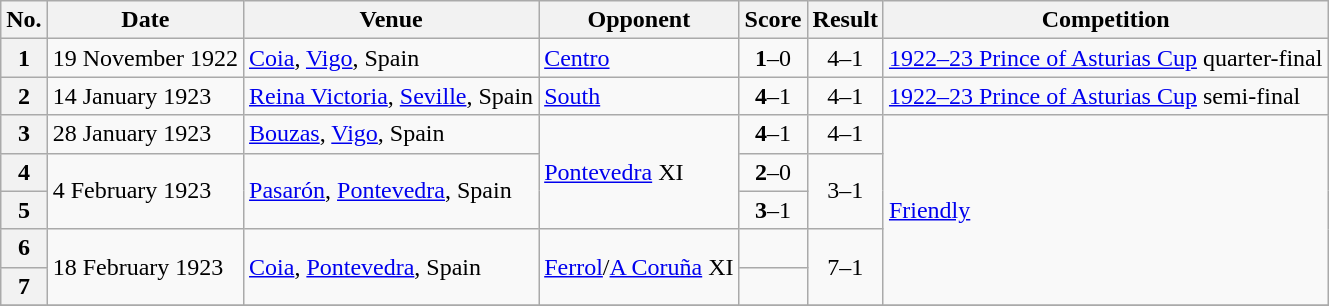<table class="wikitable sortable plainrowheaders">
<tr>
<th scope=col>No.</th>
<th scope=col>Date</th>
<th scope=col>Venue</th>
<th scope=col>Opponent</th>
<th scope=col>Score</th>
<th scope=col>Result</th>
<th scope=col>Competition</th>
</tr>
<tr>
<th scope=row style=text-align:center>1</th>
<td>19 November 1922</td>
<td><a href='#'>Coia</a>, <a href='#'>Vigo</a>, Spain</td>
<td> <a href='#'>Centro</a></td>
<td align=center><strong>1</strong>–0</td>
<td align=center>4–1</td>
<td><a href='#'>1922–23 Prince of Asturias Cup</a> quarter-final</td>
</tr>
<tr>
<th scope=row style=text-align:center>2</th>
<td>14 January 1923</td>
<td><a href='#'>Reina Victoria</a>, <a href='#'>Seville</a>, Spain</td>
<td> <a href='#'>South</a></td>
<td align=center><strong>4</strong>–1</td>
<td align=center>4–1</td>
<td><a href='#'>1922–23 Prince of Asturias Cup</a> semi-final</td>
</tr>
<tr>
<th scope=row style=text-align:center>3</th>
<td>28 January 1923</td>
<td><a href='#'>Bouzas</a>, <a href='#'>Vigo</a>, Spain</td>
<td rowspan="3"> <a href='#'>Pontevedra</a> XI</td>
<td align=center><strong>4</strong>–1</td>
<td align=center>4–1</td>
<td rowspan="5"><a href='#'>Friendly</a></td>
</tr>
<tr>
<th scope=row style=text-align:center>4</th>
<td rowspan="2">4 February 1923</td>
<td rowspan="2"><a href='#'>Pasarón</a>, <a href='#'>Pontevedra</a>, Spain</td>
<td align=center><strong>2</strong>–0</td>
<td rowspan="2" align=center>3–1</td>
</tr>
<tr>
<th scope=row style=text-align:center>5</th>
<td align=center><strong>3</strong>–1</td>
</tr>
<tr>
<th scope=row style=text-align:center>6</th>
<td rowspan="2">18 February 1923</td>
<td rowspan="2"><a href='#'>Coia</a>, <a href='#'>Pontevedra</a>, Spain</td>
<td rowspan="2"> <a href='#'>Ferrol</a>/<a href='#'>A Coruña</a> XI</td>
<td align=center></td>
<td rowspan="2" align=center>7–1</td>
</tr>
<tr>
<th scope=row style=text-align:center>7</th>
<td align=center></td>
</tr>
<tr>
</tr>
</table>
